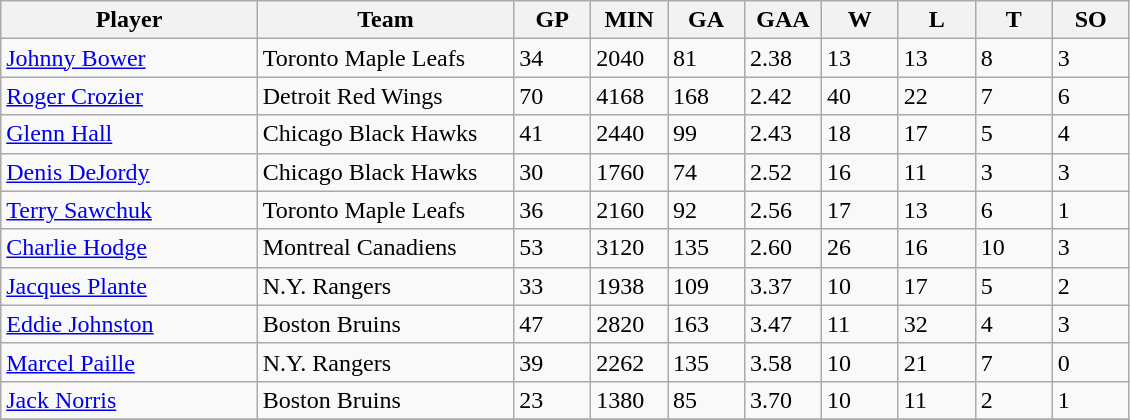<table class="wikitable">
<tr>
<th bgcolor="#DDDDFF" width="20%">Player</th>
<th bgcolor="#DDDDFF" width="20%">Team</th>
<th bgcolor="#DDDDFF" width="6%">GP</th>
<th bgcolor="#DDDDFF" width="6%">MIN</th>
<th bgcolor="#DDDDFF" width="6%">GA</th>
<th bgcolor="#DDDDFF" width="6%">GAA</th>
<th bgcolor="#DDDDFF" width="6%">W</th>
<th bgcolor="#DDDDFF" width="6%">L</th>
<th bgcolor="#DDDDFF" width="6%">T</th>
<th bgcolor="#DDDDFF" width="6%">SO</th>
</tr>
<tr>
<td><a href='#'>Johnny Bower</a></td>
<td>Toronto Maple Leafs</td>
<td>34</td>
<td>2040</td>
<td>81</td>
<td>2.38</td>
<td>13</td>
<td>13</td>
<td>8</td>
<td>3</td>
</tr>
<tr>
<td><a href='#'>Roger Crozier</a></td>
<td>Detroit Red Wings</td>
<td>70</td>
<td>4168</td>
<td>168</td>
<td>2.42</td>
<td>40</td>
<td>22</td>
<td>7</td>
<td>6</td>
</tr>
<tr>
<td><a href='#'>Glenn Hall</a></td>
<td>Chicago Black Hawks</td>
<td>41</td>
<td>2440</td>
<td>99</td>
<td>2.43</td>
<td>18</td>
<td>17</td>
<td>5</td>
<td>4</td>
</tr>
<tr>
<td><a href='#'>Denis DeJordy</a></td>
<td>Chicago Black Hawks</td>
<td>30</td>
<td>1760</td>
<td>74</td>
<td>2.52</td>
<td>16</td>
<td>11</td>
<td>3</td>
<td>3</td>
</tr>
<tr>
<td><a href='#'>Terry Sawchuk</a></td>
<td>Toronto Maple Leafs</td>
<td>36</td>
<td>2160</td>
<td>92</td>
<td>2.56</td>
<td>17</td>
<td>13</td>
<td>6</td>
<td>1</td>
</tr>
<tr>
<td><a href='#'>Charlie Hodge</a></td>
<td>Montreal Canadiens</td>
<td>53</td>
<td>3120</td>
<td>135</td>
<td>2.60</td>
<td>26</td>
<td>16</td>
<td>10</td>
<td>3</td>
</tr>
<tr>
<td><a href='#'>Jacques Plante</a></td>
<td>N.Y. Rangers</td>
<td>33</td>
<td>1938</td>
<td>109</td>
<td>3.37</td>
<td>10</td>
<td>17</td>
<td>5</td>
<td>2</td>
</tr>
<tr>
<td><a href='#'>Eddie Johnston</a></td>
<td>Boston Bruins</td>
<td>47</td>
<td>2820</td>
<td>163</td>
<td>3.47</td>
<td>11</td>
<td>32</td>
<td>4</td>
<td>3</td>
</tr>
<tr>
<td><a href='#'>Marcel Paille</a></td>
<td>N.Y. Rangers</td>
<td>39</td>
<td>2262</td>
<td>135</td>
<td>3.58</td>
<td>10</td>
<td>21</td>
<td>7</td>
<td>0</td>
</tr>
<tr>
<td><a href='#'>Jack Norris</a></td>
<td>Boston Bruins</td>
<td>23</td>
<td>1380</td>
<td>85</td>
<td>3.70</td>
<td>10</td>
<td>11</td>
<td>2</td>
<td>1</td>
</tr>
<tr>
</tr>
</table>
